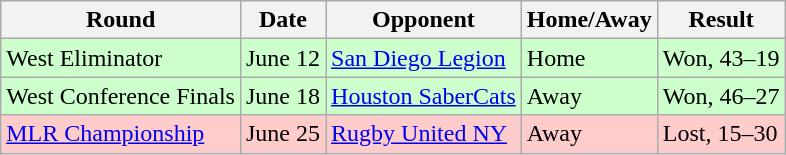<table class="wikitable">
<tr>
<th>Round</th>
<th>Date</th>
<th>Opponent</th>
<th>Home/Away</th>
<th>Result</th>
</tr>
<tr bgcolor="#CCFFCC">
<td>West Eliminator</td>
<td>June 12</td>
<td><a href='#'>San Diego Legion</a></td>
<td>Home</td>
<td>Won, 43–19</td>
</tr>
<tr bgcolor="#CCFFCC">
<td>West Conference Finals</td>
<td>June 18</td>
<td><a href='#'>Houston SaberCats</a></td>
<td>Away</td>
<td>Won, 46–27</td>
</tr>
<tr bgcolor="#FFCCCC">
<td><a href='#'>MLR Championship</a></td>
<td>June 25</td>
<td><a href='#'>Rugby United NY</a></td>
<td>Away</td>
<td>Lost, 15–30</td>
</tr>
</table>
